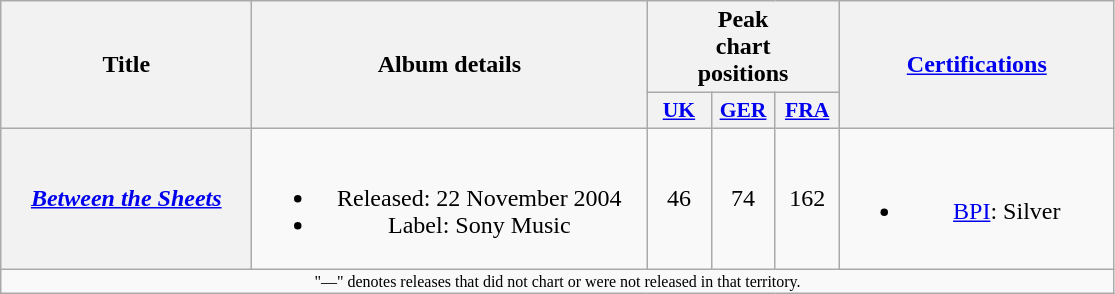<table class="wikitable plainrowheaders" style="text-align:center;">
<tr>
<th scope="col" rowspan="2" style="width:10em;">Title</th>
<th scope="col" rowspan="2" style="width:16em;">Album details</th>
<th scope="col" colspan="3">Peak<br>chart<br>positions</th>
<th scope="col" rowspan="2" style="width:11em;"><a href='#'>Certifications</a></th>
</tr>
<tr>
<th scope="col" style="width:2.5em;font-size:90%;"><a href='#'>UK</a><br></th>
<th scope="col" style="width:2.5em;font-size:90%;"><a href='#'>GER</a><br></th>
<th scope="col" style="width:2.5em;font-size:90%;"><a href='#'>FRA</a><br></th>
</tr>
<tr>
<th scope="row"><em><a href='#'>Between the Sheets</a></em></th>
<td><br><ul><li>Released: 22 November 2004</li><li>Label: Sony Music</li></ul></td>
<td>46</td>
<td>74</td>
<td>162</td>
<td><br><ul><li><a href='#'>BPI</a>: Silver</li></ul></td>
</tr>
<tr>
<td align="center" colspan="15" style="font-size:8pt">"—" denotes releases that did not chart or were not released in that territory.</td>
</tr>
</table>
